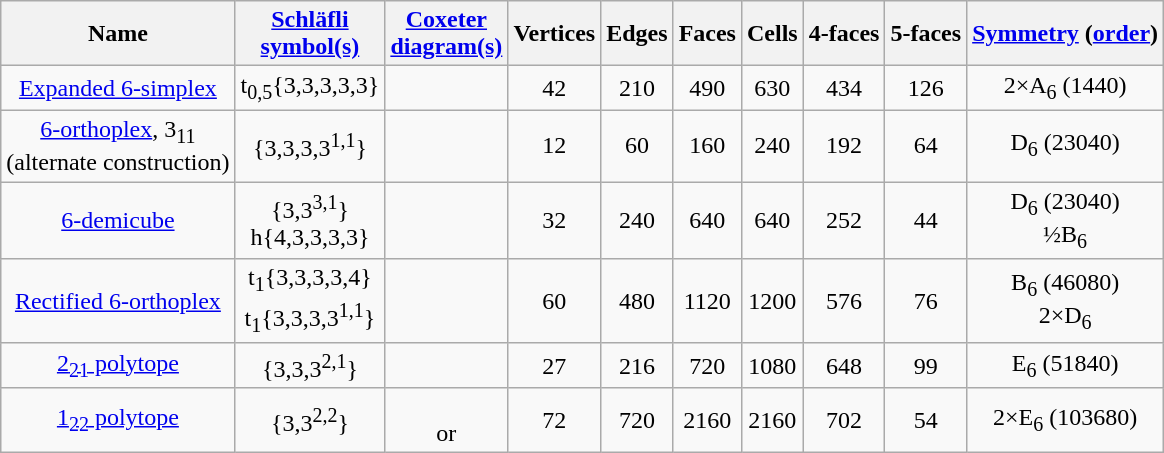<table class=wikitable>
<tr>
<th>Name</th>
<th><a href='#'>Schläfli<br>symbol(s)</a></th>
<th><a href='#'>Coxeter<br>diagram(s)</a></th>
<th>Vertices</th>
<th>Edges</th>
<th>Faces</th>
<th>Cells</th>
<th>4-faces</th>
<th>5-faces</th>
<th><a href='#'>Symmetry</a> (<a href='#'>order</a>)</th>
</tr>
<tr align=center>
<td><a href='#'>Expanded 6-simplex</a></td>
<td>t<sub>0,5</sub>{3,3,3,3,3}</td>
<td></td>
<td>42</td>
<td>210</td>
<td>490</td>
<td>630</td>
<td>434</td>
<td>126</td>
<td>2×A<sub>6</sub> (1440)</td>
</tr>
<tr align=center>
<td><a href='#'>6-orthoplex</a>, 3<sub>11</sub><br>(alternate construction)</td>
<td>{3,3,3,3<sup>1,1</sup>}</td>
<td></td>
<td>12</td>
<td>60</td>
<td>160</td>
<td>240</td>
<td>192</td>
<td>64</td>
<td>D<sub>6</sub> (23040)</td>
</tr>
<tr align=center>
<td><a href='#'>6-demicube</a></td>
<td>{3,3<sup>3,1</sup>}<br>h{4,3,3,3,3}</td>
<td><br></td>
<td>32</td>
<td>240</td>
<td>640</td>
<td>640</td>
<td>252</td>
<td>44</td>
<td>D<sub>6</sub> (23040)<br>½B<sub>6</sub></td>
</tr>
<tr align=center>
<td><a href='#'>Rectified 6-orthoplex</a></td>
<td>t<sub>1</sub>{3,3,3,3,4}<br>t<sub>1</sub>{3,3,3,3<sup>1,1</sup>}</td>
<td><br></td>
<td>60</td>
<td>480</td>
<td>1120</td>
<td>1200</td>
<td>576</td>
<td>76</td>
<td>B<sub>6</sub> (46080)<br>2×D<sub>6</sub></td>
</tr>
<tr align=center>
<td><a href='#'>2<sub>21</sub> polytope</a></td>
<td>{3,3,3<sup>2,1</sup>}</td>
<td></td>
<td>27</td>
<td>216</td>
<td>720</td>
<td>1080</td>
<td>648</td>
<td>99</td>
<td>E<sub>6</sub> (51840)</td>
</tr>
<tr align=center>
<td><a href='#'>1<sub>22</sub> polytope</a></td>
<td>{3,3<sup>2,2</sup>}</td>
<td><br> or </td>
<td>72</td>
<td>720</td>
<td>2160</td>
<td>2160</td>
<td>702</td>
<td>54</td>
<td>2×E<sub>6</sub> (103680)</td>
</tr>
</table>
